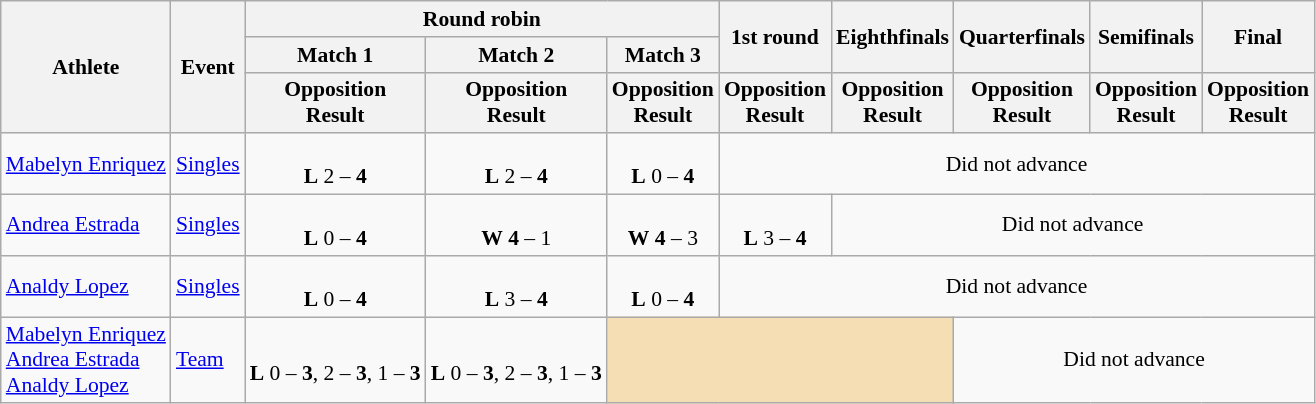<table class="wikitable" border="1" style="font-size:90%">
<tr>
<th rowspan=3>Athlete</th>
<th rowspan=3>Event</th>
<th colspan=3>Round robin</th>
<th rowspan=2>1st round</th>
<th rowspan=2>Eighthfinals</th>
<th rowspan=2>Quarterfinals</th>
<th rowspan=2>Semifinals</th>
<th rowspan=2>Final</th>
</tr>
<tr>
<th>Match 1</th>
<th>Match 2</th>
<th>Match 3</th>
</tr>
<tr>
<th>Opposition<br>Result</th>
<th>Opposition<br>Result</th>
<th>Opposition<br>Result</th>
<th>Opposition<br>Result</th>
<th>Opposition<br>Result</th>
<th>Opposition<br>Result</th>
<th>Opposition<br>Result</th>
<th>Opposition<br>Result</th>
</tr>
<tr>
<td><a href='#'>Mabelyn Enriquez</a></td>
<td><a href='#'>Singles</a></td>
<td align=center><br><strong>L</strong> 2 – <strong>4</strong></td>
<td align=center><br><strong>L</strong> 2 – <strong>4</strong></td>
<td align=center><br><strong>L</strong> 0 – <strong>4</strong></td>
<td align="center" colspan="7">Did not advance</td>
</tr>
<tr>
<td><a href='#'>Andrea Estrada</a></td>
<td><a href='#'>Singles</a></td>
<td align=center><br><strong>L</strong> 0 – <strong>4</strong></td>
<td align=center><br><strong>W</strong> <strong>4</strong> – 1</td>
<td align=center><br><strong>W</strong> <strong>4</strong> – 3</td>
<td align=center><br><strong>L</strong> 3 – <strong>4</strong></td>
<td align="center" colspan="7">Did not advance</td>
</tr>
<tr>
<td><a href='#'>Analdy Lopez</a></td>
<td><a href='#'>Singles</a></td>
<td align=center><br><strong>L</strong> 0 – <strong>4</strong></td>
<td align=center><br><strong>L</strong> 3 – <strong>4</strong></td>
<td align=center><br><strong>L</strong> 0 – <strong>4</strong></td>
<td align="center" colspan="7">Did not advance</td>
</tr>
<tr>
<td><a href='#'>Mabelyn Enriquez</a><br><a href='#'>Andrea Estrada</a><br><a href='#'>Analdy Lopez</a></td>
<td><a href='#'>Team</a></td>
<td align=center><br><strong>L</strong> 0 – <strong>3</strong>, 2 – <strong>3</strong>, 1 – <strong>3</strong></td>
<td align=center><br><strong>L</strong> 0 – <strong>3</strong>, 2 – <strong>3</strong>, 1 – <strong>3</strong></td>
<td align=center bgcolor=wheat colspan=3></td>
<td align="center" colspan="7">Did not advance</td>
</tr>
</table>
